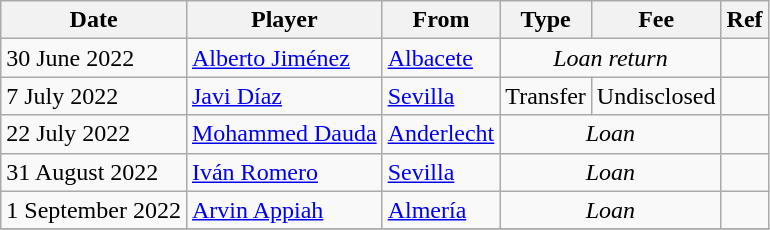<table class="wikitable">
<tr>
<th>Date</th>
<th>Player</th>
<th>From</th>
<th>Type</th>
<th>Fee</th>
<th>Ref</th>
</tr>
<tr>
<td>30 June 2022</td>
<td> <a href='#'>Alberto Jiménez</a></td>
<td><a href='#'>Albacete</a></td>
<td colspan=2 align=center><em>Loan return</em></td>
<td align=center></td>
</tr>
<tr>
<td>7 July 2022</td>
<td> <a href='#'>Javi Díaz</a></td>
<td><a href='#'>Sevilla</a></td>
<td align=center>Transfer</td>
<td align=center>Undisclosed</td>
<td align=center></td>
</tr>
<tr>
<td>22 July 2022</td>
<td> <a href='#'>Mohammed Dauda</a></td>
<td> <a href='#'>Anderlecht</a></td>
<td colspan=2 align=center><em>Loan</em></td>
<td align=center></td>
</tr>
<tr>
<td>31 August 2022</td>
<td> <a href='#'>Iván Romero</a></td>
<td><a href='#'>Sevilla</a></td>
<td colspan="2" align=center><em>Loan</em></td>
<td align=center></td>
</tr>
<tr>
<td>1 September 2022</td>
<td> <a href='#'>Arvin Appiah</a></td>
<td><a href='#'>Almería</a></td>
<td colspan=2 align=center><em>Loan</em></td>
<td align=center></td>
</tr>
<tr>
</tr>
</table>
